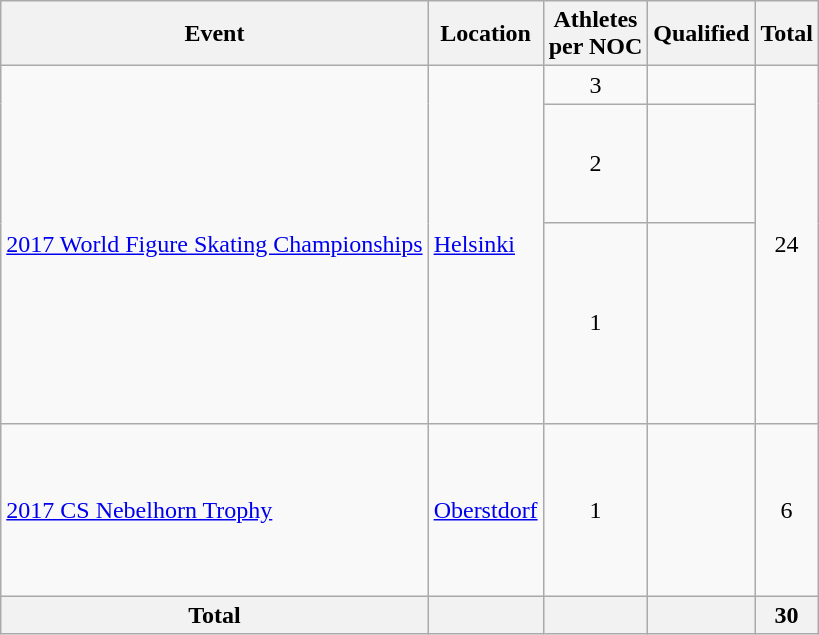<table class="wikitable">
<tr>
<th>Event</th>
<th>Location</th>
<th>Athletes <br> per NOC</th>
<th>Qualified</th>
<th>Total</th>
</tr>
<tr>
<td rowspan = 3><a href='#'>2017 World Figure Skating Championships</a></td>
<td rowspan = 3> <a href='#'>Helsinki</a></td>
<td align="center">3</td>
<td><br></td>
<td rowspan = 3 align="center">24</td>
</tr>
<tr>
<td align="center">2</td>
<td><br><br><br><br></td>
</tr>
<tr>
<td align="center">1</td>
<td><br><br><br><br><br><br><br></td>
</tr>
<tr>
<td><a href='#'>2017 CS Nebelhorn Trophy</a></td>
<td> <a href='#'>Oberstdorf</a></td>
<td align="center">1</td>
<td><br><s></s><br><br><br><br><br></td>
<td rowspan = 1 align="center">6</td>
</tr>
<tr>
<th>Total</th>
<th></th>
<th></th>
<th></th>
<th>30</th>
</tr>
</table>
